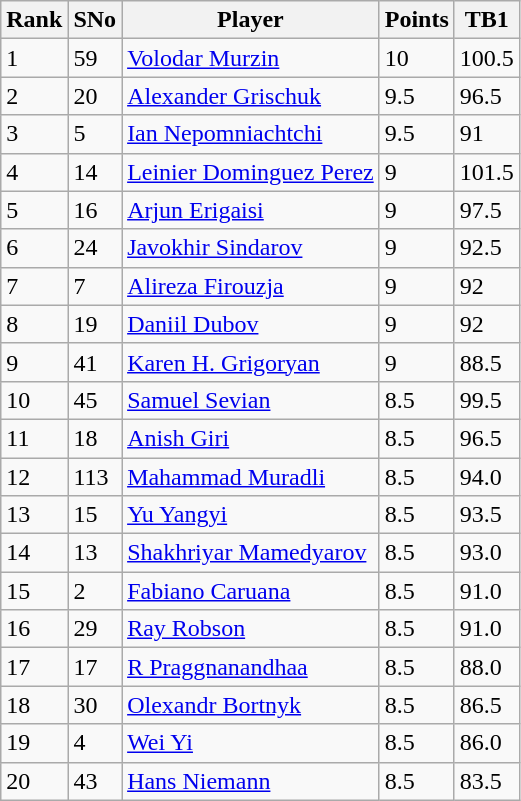<table class="wikitable sortable">
<tr>
<th>Rank</th>
<th>SNo</th>
<th>Player</th>
<th>Points</th>
<th>TB1</th>
</tr>
<tr>
<td>1</td>
<td>59</td>
<td> <a href='#'>Volodar Murzin</a></td>
<td>10</td>
<td>100.5</td>
</tr>
<tr>
<td>2</td>
<td>20</td>
<td> <a href='#'>Alexander Grischuk</a></td>
<td>9.5</td>
<td>96.5</td>
</tr>
<tr>
<td>3</td>
<td>5</td>
<td> <a href='#'>Ian Nepomniachtchi</a></td>
<td>9.5</td>
<td>91</td>
</tr>
<tr>
<td>4</td>
<td>14</td>
<td> <a href='#'>Leinier Dominguez Perez</a></td>
<td>9</td>
<td>101.5</td>
</tr>
<tr>
<td>5</td>
<td>16</td>
<td> <a href='#'>Arjun Erigaisi</a></td>
<td>9</td>
<td>97.5</td>
</tr>
<tr>
<td>6</td>
<td>24</td>
<td> <a href='#'>Javokhir Sindarov</a></td>
<td>9</td>
<td>92.5</td>
</tr>
<tr>
<td>7</td>
<td>7</td>
<td> <a href='#'>Alireza Firouzja</a></td>
<td>9</td>
<td>92</td>
</tr>
<tr>
<td>8</td>
<td>19</td>
<td> <a href='#'>Daniil Dubov</a></td>
<td>9</td>
<td>92</td>
</tr>
<tr>
<td>9</td>
<td>41</td>
<td> <a href='#'>Karen H. Grigoryan</a></td>
<td>9</td>
<td>88.5</td>
</tr>
<tr>
<td>10</td>
<td>45</td>
<td> <a href='#'>Samuel Sevian</a></td>
<td>8.5</td>
<td>99.5</td>
</tr>
<tr>
<td>11</td>
<td>18</td>
<td> <a href='#'>Anish Giri</a></td>
<td>8.5</td>
<td>96.5</td>
</tr>
<tr>
<td>12</td>
<td>113</td>
<td> <a href='#'>Mahammad Muradli</a></td>
<td>8.5</td>
<td>94.0</td>
</tr>
<tr>
<td>13</td>
<td>15</td>
<td> <a href='#'>Yu Yangyi</a></td>
<td>8.5</td>
<td>93.5</td>
</tr>
<tr>
<td>14</td>
<td>13</td>
<td> <a href='#'>Shakhriyar Mamedyarov</a></td>
<td>8.5</td>
<td>93.0</td>
</tr>
<tr>
<td>15</td>
<td>2</td>
<td> <a href='#'>Fabiano Caruana</a></td>
<td>8.5</td>
<td>91.0</td>
</tr>
<tr>
<td>16</td>
<td>29</td>
<td> <a href='#'>Ray Robson</a></td>
<td>8.5</td>
<td>91.0</td>
</tr>
<tr>
<td>17</td>
<td>17</td>
<td> <a href='#'>R Praggnanandhaa</a></td>
<td>8.5</td>
<td>88.0</td>
</tr>
<tr>
<td>18</td>
<td>30</td>
<td> <a href='#'>Olexandr Bortnyk</a></td>
<td>8.5</td>
<td>86.5</td>
</tr>
<tr>
<td>19</td>
<td>4</td>
<td> <a href='#'>Wei Yi</a></td>
<td>8.5</td>
<td>86.0</td>
</tr>
<tr>
<td>20</td>
<td>43</td>
<td> <a href='#'>Hans Niemann</a></td>
<td>8.5</td>
<td>83.5</td>
</tr>
</table>
